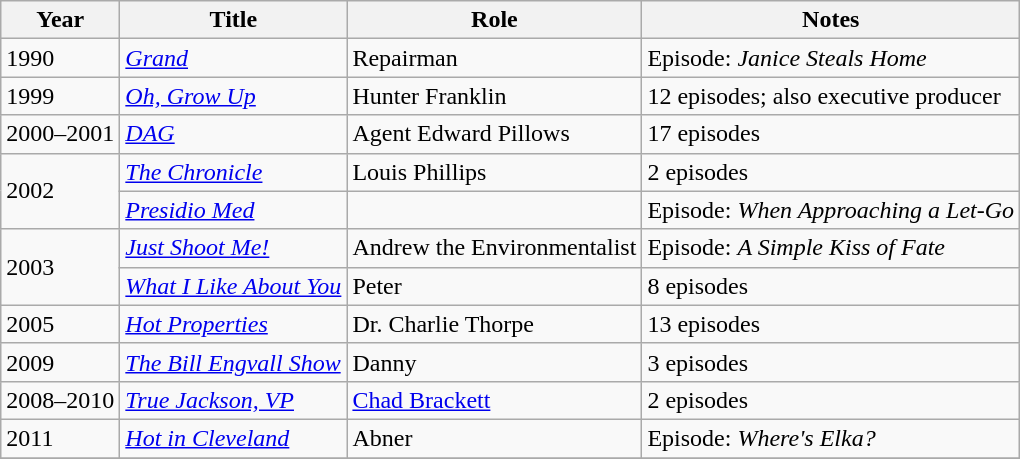<table class="wikitable sortable">
<tr>
<th>Year</th>
<th>Title</th>
<th>Role</th>
<th class="unsortable">Notes</th>
</tr>
<tr>
<td>1990</td>
<td><em><a href='#'>Grand</a></em></td>
<td>Repairman</td>
<td>Episode: <em>Janice Steals Home</em></td>
</tr>
<tr>
<td>1999</td>
<td><em><a href='#'>Oh, Grow Up</a></em></td>
<td>Hunter Franklin</td>
<td>12 episodes; also executive producer</td>
</tr>
<tr>
<td>2000–2001</td>
<td><em><a href='#'>DAG</a></em></td>
<td>Agent Edward Pillows</td>
<td>17 episodes</td>
</tr>
<tr>
<td rowspan="2">2002</td>
<td><em><a href='#'>The Chronicle</a></em></td>
<td>Louis Phillips</td>
<td>2 episodes</td>
</tr>
<tr>
<td><em><a href='#'>Presidio Med</a></em></td>
<td></td>
<td>Episode: <em>When Approaching a Let-Go</em></td>
</tr>
<tr>
<td rowspan="2">2003</td>
<td><em><a href='#'>Just Shoot Me!</a></em></td>
<td>Andrew the Environmentalist</td>
<td>Episode: <em>A Simple Kiss of Fate</em></td>
</tr>
<tr>
<td><em><a href='#'>What I Like About You</a></em></td>
<td>Peter</td>
<td>8 episodes</td>
</tr>
<tr>
<td>2005</td>
<td><em><a href='#'>Hot Properties</a></em></td>
<td>Dr. Charlie Thorpe</td>
<td>13 episodes</td>
</tr>
<tr>
<td>2009</td>
<td><em><a href='#'>The Bill Engvall Show</a></em></td>
<td>Danny</td>
<td>3 episodes</td>
</tr>
<tr>
<td>2008–2010</td>
<td><em><a href='#'>True Jackson, VP</a></em></td>
<td><a href='#'>Chad Brackett</a></td>
<td>2 episodes</td>
</tr>
<tr>
<td>2011</td>
<td><em><a href='#'>Hot in Cleveland</a></em></td>
<td>Abner</td>
<td>Episode: <em>Where's Elka?</em></td>
</tr>
<tr>
</tr>
</table>
